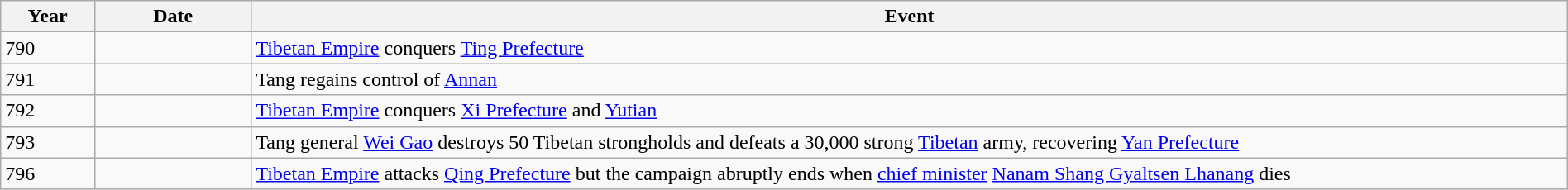<table class="wikitable" width="100%">
<tr>
<th style="width:6%">Year</th>
<th style="width:10%">Date</th>
<th>Event</th>
</tr>
<tr>
<td>790</td>
<td></td>
<td><a href='#'>Tibetan Empire</a> conquers <a href='#'>Ting Prefecture</a></td>
</tr>
<tr>
<td>791</td>
<td></td>
<td>Tang regains control of <a href='#'>Annan</a></td>
</tr>
<tr>
<td>792</td>
<td></td>
<td><a href='#'>Tibetan Empire</a> conquers <a href='#'>Xi Prefecture</a> and <a href='#'>Yutian</a></td>
</tr>
<tr>
<td>793</td>
<td></td>
<td>Tang general <a href='#'>Wei Gao</a> destroys 50 Tibetan strongholds and defeats a 30,000 strong <a href='#'>Tibetan</a> army, recovering <a href='#'>Yan Prefecture</a></td>
</tr>
<tr>
<td>796</td>
<td></td>
<td><a href='#'>Tibetan Empire</a> attacks <a href='#'>Qing Prefecture</a> but the campaign abruptly ends when <a href='#'>chief minister</a> <a href='#'>Nanam Shang Gyaltsen Lhanang</a> dies</td>
</tr>
</table>
